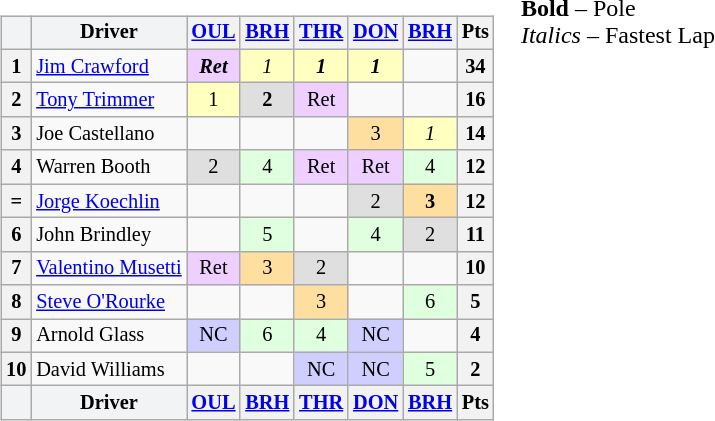<table>
<tr valign="top">
<td><br><table class="wikitable" style="font-size: 85%; text-align:center">
<tr valign="top">
<th style="vertical-align:middle; background-color:#f2f3f4"></th>
<th style="vertical-align:middle;background-color:#f2f3f4">Driver</th>
<th><a href='#'>OUL</a><br></th>
<th><a href='#'>BRH</a><br></th>
<th><a href='#'>THR</a><br></th>
<th><a href='#'>DON</a><br></th>
<th><a href='#'>BRH</a><br></th>
<th valign="middle">Pts</th>
</tr>
<tr>
<th>1</th>
<td align="left"> <a href='#'>Jim Crawford</a></td>
<td style="background:#efcfff;"><strong><em>Ret</em></strong></td>
<td style="background:#ffffbf;"><em>1</em></td>
<td style="background:#ffffbf;"><strong><em>1</em></strong></td>
<td style="background:#ffffbf;"><strong><em>1</em></strong></td>
<td></td>
<th>34</th>
</tr>
<tr>
<th>2</th>
<td align="left"> <a href='#'>Tony Trimmer</a></td>
<td style="background:#ffffbf;">1</td>
<td style="background:#dfdfdf;"><strong>2</strong></td>
<td style="background:#efcfff;">Ret</td>
<td></td>
<td></td>
<th>16</th>
</tr>
<tr>
<th>3</th>
<td align="left"> Joe Castellano</td>
<td></td>
<td></td>
<td></td>
<td style="background:#ffdf9f;">3</td>
<td style="background:#ffffbf;"><em>1</em></td>
<th>14</th>
</tr>
<tr>
<th>4</th>
<td align="left"> Warren Booth</td>
<td style="background:#dfdfdf;">2</td>
<td style="background:#dfffdf;">4</td>
<td style="background:#efcfff;">Ret</td>
<td style="background:#efcfff;">Ret</td>
<td style="background:#dfffdf;">4</td>
<th>12</th>
</tr>
<tr>
<th>=</th>
<td align="left"> <a href='#'>Jorge Koechlin</a></td>
<td></td>
<td></td>
<td></td>
<td style="background:#dfdfdf;">2</td>
<td style="background:#ffdf9f;"><strong>3</strong></td>
<th>12</th>
</tr>
<tr>
<th>6</th>
<td align="left"> John Brindley</td>
<td></td>
<td style="background:#dfffdf;">5</td>
<td></td>
<td style="background:#dfffdf;">4</td>
<td style="background:#dfdfdf;">2</td>
<th>11</th>
</tr>
<tr>
<th>7</th>
<td align="left"> <a href='#'>Valentino Musetti</a></td>
<td style="background:#efcfff;">Ret</td>
<td style="background:#ffdf9f;">3</td>
<td style="background:#dfdfdf;">2</td>
<td></td>
<td></td>
<th>10</th>
</tr>
<tr>
<th>8</th>
<td align="left"> <a href='#'>Steve O'Rourke</a></td>
<td></td>
<td></td>
<td style="background:#ffdf9f;">3</td>
<td></td>
<td style="background:#dfffdf;">6</td>
<th>5</th>
</tr>
<tr>
<th>9</th>
<td align="left"> Arnold Glass</td>
<td style="background:#cfcfff;">NC</td>
<td style="background:#dfffdf;">6</td>
<td style="background:#dfffdf;">4</td>
<td style="background:#cfcfff;">NC</td>
<td></td>
<th>4</th>
</tr>
<tr>
<th>10</th>
<td align="left"> David Williams</td>
<td></td>
<td></td>
<td style="background:#cfcfff;">NC</td>
<td style="background:#cfcfff;">NC</td>
<td style="background:#dfffdf;">5</td>
<th>2</th>
</tr>
<tr valign="top">
<th style="vertical-align:middle; background-color:#f2f3f4"></th>
<th style="vertical-align:middle;background-color:#f2f3f4">Driver</th>
<th><a href='#'>OUL</a><br></th>
<th><a href='#'>BRH</a><br></th>
<th><a href='#'>THR</a><br></th>
<th><a href='#'>DON</a><br></th>
<th><a href='#'>BRH</a><br></th>
<th valign="middle">Pts</th>
</tr>
</table>
</td>
<td valign="top"><br>
<span><strong>Bold</strong> – Pole<br>
<em>Italics</em> – Fastest Lap</span></td>
</tr>
</table>
